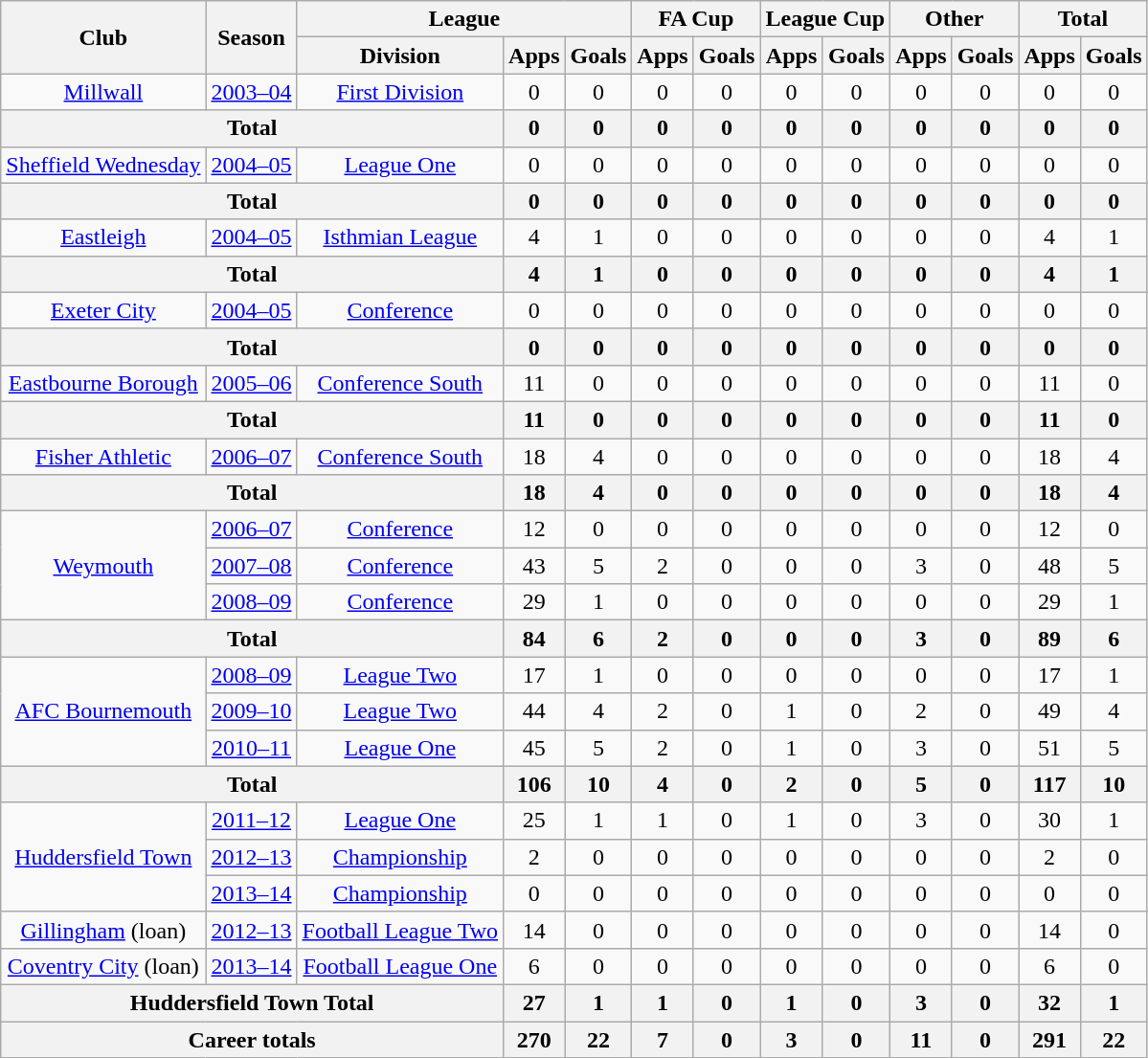<table class="wikitable" style="text-align: center;">
<tr>
<th rowspan="2">Club</th>
<th rowspan="2">Season</th>
<th colspan="3">League</th>
<th colspan="2">FA Cup</th>
<th colspan="2">League Cup</th>
<th colspan="2">Other</th>
<th colspan="2">Total</th>
</tr>
<tr>
<th>Division</th>
<th>Apps</th>
<th>Goals</th>
<th>Apps</th>
<th>Goals</th>
<th>Apps</th>
<th>Goals</th>
<th>Apps</th>
<th>Goals</th>
<th>Apps</th>
<th>Goals</th>
</tr>
<tr>
<td rowspan="1" valign="center"><a href='#'>Millwall</a></td>
<td><a href='#'>2003–04</a></td>
<td><a href='#'>First Division</a></td>
<td>0</td>
<td>0</td>
<td>0</td>
<td>0</td>
<td>0</td>
<td>0</td>
<td>0</td>
<td>0</td>
<td>0</td>
<td>0</td>
</tr>
<tr>
<th colspan="3">Total</th>
<th>0</th>
<th>0</th>
<th>0</th>
<th>0</th>
<th>0</th>
<th>0</th>
<th>0</th>
<th>0</th>
<th>0</th>
<th>0</th>
</tr>
<tr>
<td rowspan="1" valign="center"><a href='#'>Sheffield Wednesday</a></td>
<td><a href='#'>2004–05</a></td>
<td><a href='#'>League One</a></td>
<td>0</td>
<td>0</td>
<td>0</td>
<td>0</td>
<td>0</td>
<td>0</td>
<td>0</td>
<td>0</td>
<td>0</td>
<td>0</td>
</tr>
<tr>
<th colspan="3">Total</th>
<th>0</th>
<th>0</th>
<th>0</th>
<th>0</th>
<th>0</th>
<th>0</th>
<th>0</th>
<th>0</th>
<th>0</th>
<th>0</th>
</tr>
<tr>
<td rowspan="1" valign="center"><a href='#'>Eastleigh</a></td>
<td><a href='#'>2004–05</a></td>
<td><a href='#'>Isthmian League</a></td>
<td>4</td>
<td>1</td>
<td>0</td>
<td>0</td>
<td>0</td>
<td>0</td>
<td>0</td>
<td>0</td>
<td>4</td>
<td>1</td>
</tr>
<tr>
<th colspan="3">Total</th>
<th>4</th>
<th>1</th>
<th>0</th>
<th>0</th>
<th>0</th>
<th>0</th>
<th>0</th>
<th>0</th>
<th>4</th>
<th>1</th>
</tr>
<tr>
<td rowspan="1" valign="center"><a href='#'>Exeter City</a></td>
<td><a href='#'>2004–05</a></td>
<td><a href='#'>Conference</a></td>
<td>0</td>
<td>0</td>
<td>0</td>
<td>0</td>
<td>0</td>
<td>0</td>
<td>0</td>
<td>0</td>
<td>0</td>
<td>0</td>
</tr>
<tr>
<th colspan="3">Total</th>
<th>0</th>
<th>0</th>
<th>0</th>
<th>0</th>
<th>0</th>
<th>0</th>
<th>0</th>
<th>0</th>
<th>0</th>
<th>0</th>
</tr>
<tr>
<td rowspan="1" valign="center"><a href='#'>Eastbourne Borough</a></td>
<td><a href='#'>2005–06</a></td>
<td><a href='#'>Conference South</a></td>
<td>11</td>
<td>0</td>
<td>0</td>
<td>0</td>
<td>0</td>
<td>0</td>
<td>0</td>
<td>0</td>
<td>11</td>
<td>0</td>
</tr>
<tr>
<th colspan="3">Total</th>
<th>11</th>
<th>0</th>
<th>0</th>
<th>0</th>
<th>0</th>
<th>0</th>
<th>0</th>
<th>0</th>
<th>11</th>
<th>0</th>
</tr>
<tr>
<td rowspan="1" valign="center"><a href='#'>Fisher Athletic</a></td>
<td><a href='#'>2006–07</a></td>
<td><a href='#'>Conference South</a></td>
<td>18</td>
<td>4</td>
<td>0</td>
<td>0</td>
<td>0</td>
<td>0</td>
<td>0</td>
<td>0</td>
<td>18</td>
<td>4</td>
</tr>
<tr>
<th colspan="3">Total</th>
<th>18</th>
<th>4</th>
<th>0</th>
<th>0</th>
<th>0</th>
<th>0</th>
<th>0</th>
<th>0</th>
<th>18</th>
<th>4</th>
</tr>
<tr>
<td rowspan="3" valign="center"><a href='#'>Weymouth</a></td>
<td><a href='#'>2006–07</a></td>
<td><a href='#'>Conference</a></td>
<td>12</td>
<td>0</td>
<td>0</td>
<td>0</td>
<td>0</td>
<td>0</td>
<td>0</td>
<td>0</td>
<td>12</td>
<td>0</td>
</tr>
<tr>
<td><a href='#'>2007–08</a></td>
<td><a href='#'>Conference</a></td>
<td>43</td>
<td>5</td>
<td>2</td>
<td>0</td>
<td>0</td>
<td>0</td>
<td>3</td>
<td>0</td>
<td>48</td>
<td>5</td>
</tr>
<tr>
<td><a href='#'>2008–09</a></td>
<td><a href='#'>Conference</a></td>
<td>29</td>
<td>1</td>
<td>0</td>
<td>0</td>
<td>0</td>
<td>0</td>
<td>0</td>
<td>0</td>
<td>29</td>
<td>1</td>
</tr>
<tr>
<th colspan="3">Total</th>
<th>84</th>
<th>6</th>
<th>2</th>
<th>0</th>
<th>0</th>
<th>0</th>
<th>3</th>
<th>0</th>
<th>89</th>
<th>6</th>
</tr>
<tr>
<td rowspan="3" valign="center"><a href='#'>AFC Bournemouth</a></td>
<td><a href='#'>2008–09</a></td>
<td><a href='#'>League Two</a></td>
<td>17</td>
<td>1</td>
<td>0</td>
<td>0</td>
<td>0</td>
<td>0</td>
<td>0</td>
<td>0</td>
<td>17</td>
<td>1</td>
</tr>
<tr>
<td><a href='#'>2009–10</a></td>
<td><a href='#'>League Two</a></td>
<td>44</td>
<td>4</td>
<td>2</td>
<td>0</td>
<td>1</td>
<td>0</td>
<td>2</td>
<td>0</td>
<td>49</td>
<td>4</td>
</tr>
<tr>
<td><a href='#'>2010–11</a></td>
<td><a href='#'>League One</a></td>
<td>45</td>
<td>5</td>
<td>2</td>
<td>0</td>
<td>1</td>
<td>0</td>
<td>3</td>
<td>0</td>
<td>51</td>
<td>5</td>
</tr>
<tr>
<th colspan="3">Total</th>
<th>106</th>
<th>10</th>
<th>4</th>
<th>0</th>
<th>2</th>
<th>0</th>
<th>5</th>
<th>0</th>
<th>117</th>
<th>10</th>
</tr>
<tr>
<td rowspan="3" valign="center"><a href='#'>Huddersfield Town</a></td>
<td><a href='#'>2011–12</a></td>
<td><a href='#'>League One</a></td>
<td>25</td>
<td>1</td>
<td>1</td>
<td>0</td>
<td>1</td>
<td>0</td>
<td>3</td>
<td>0</td>
<td>30</td>
<td>1</td>
</tr>
<tr>
<td><a href='#'>2012–13</a></td>
<td><a href='#'>Championship</a></td>
<td>2</td>
<td>0</td>
<td>0</td>
<td>0</td>
<td>0</td>
<td>0</td>
<td>0</td>
<td>0</td>
<td>2</td>
<td>0</td>
</tr>
<tr>
<td><a href='#'>2013–14</a></td>
<td><a href='#'>Championship</a></td>
<td>0</td>
<td>0</td>
<td>0</td>
<td>0</td>
<td>0</td>
<td>0</td>
<td>0</td>
<td>0</td>
<td>0</td>
<td>0</td>
</tr>
<tr>
<td rowspan="1" valign="center"><a href='#'>Gillingham</a> (loan)</td>
<td><a href='#'>2012–13</a></td>
<td><a href='#'>Football League Two</a></td>
<td>14</td>
<td>0</td>
<td>0</td>
<td>0</td>
<td>0</td>
<td>0</td>
<td>0</td>
<td>0</td>
<td>14</td>
<td>0</td>
</tr>
<tr>
<td rowspan="1" valign="center"><a href='#'>Coventry City</a> (loan)</td>
<td><a href='#'>2013–14</a></td>
<td><a href='#'>Football League One</a></td>
<td>6</td>
<td>0</td>
<td>0</td>
<td>0</td>
<td>0</td>
<td>0</td>
<td>0</td>
<td>0</td>
<td>6</td>
<td>0</td>
</tr>
<tr>
<th colspan="3">Huddersfield Town Total</th>
<th>27</th>
<th>1</th>
<th>1</th>
<th>0</th>
<th>1</th>
<th>0</th>
<th>3</th>
<th>0</th>
<th>32</th>
<th>1</th>
</tr>
<tr>
<th colspan="3">Career totals</th>
<th>270</th>
<th>22</th>
<th>7</th>
<th>0</th>
<th>3</th>
<th>0</th>
<th>11</th>
<th>0</th>
<th>291</th>
<th>22</th>
</tr>
</table>
